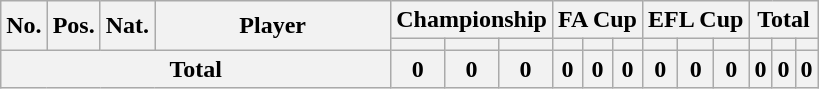<table class="wikitable sortable" style="text-align:center">
<tr>
<th rowspan=2>No.</th>
<th rowspan=2>Pos.</th>
<th rowspan=2>Nat.</th>
<th rowspan=2 width=150>Player</th>
<th colspan=3>Championship</th>
<th colspan=3>FA Cup</th>
<th colspan=3>EFL Cup</th>
<th colspan=3>Total</th>
</tr>
<tr>
<th></th>
<th></th>
<th></th>
<th></th>
<th></th>
<th></th>
<th></th>
<th></th>
<th></th>
<th></th>
<th></th>
<th></th>
</tr>
<tr>
<th colspan=4>Total</th>
<th>0</th>
<th>0</th>
<th>0</th>
<th>0</th>
<th>0</th>
<th>0</th>
<th>0</th>
<th>0</th>
<th>0</th>
<th>0</th>
<th>0</th>
<th>0</th>
</tr>
</table>
